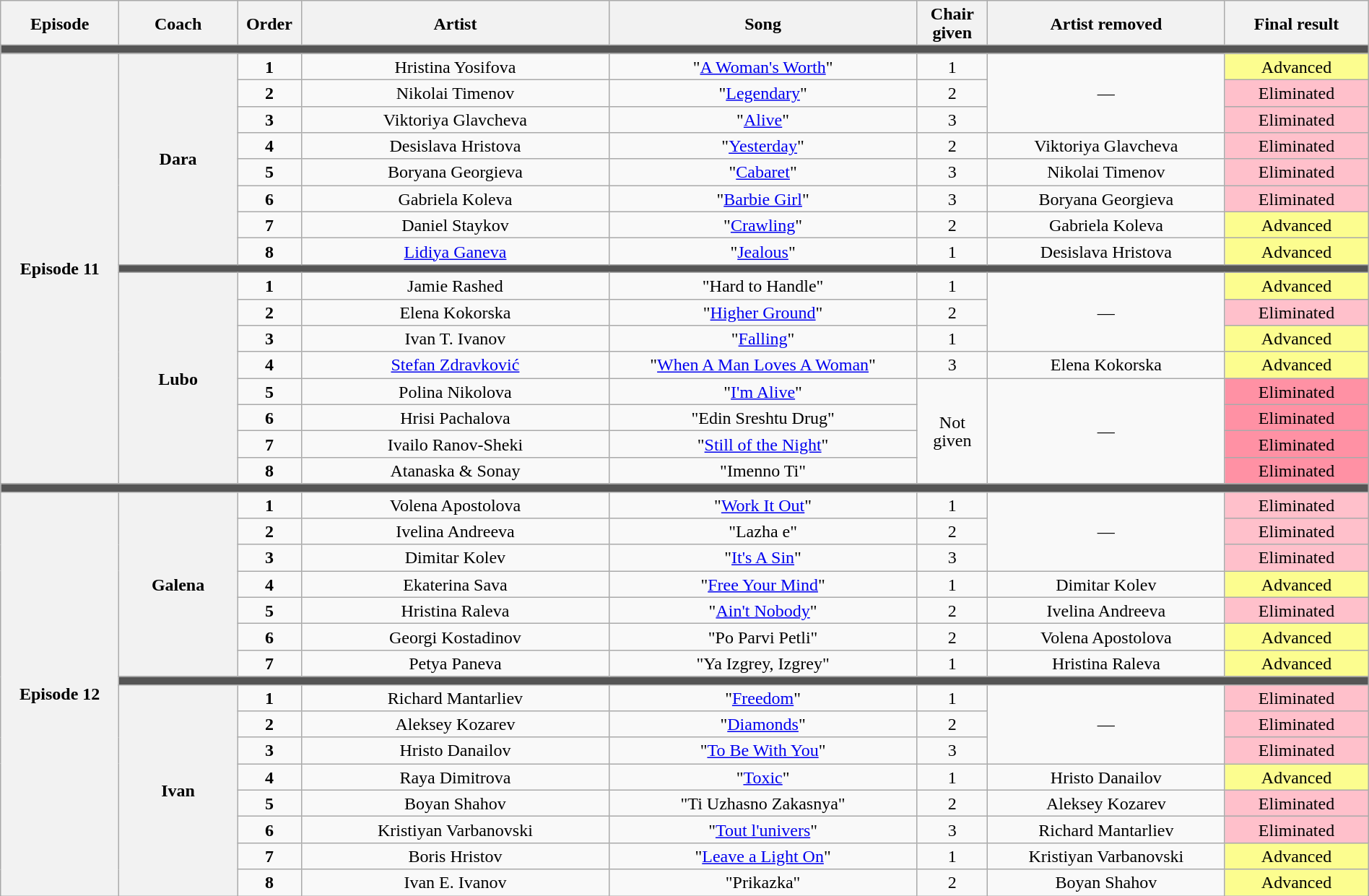<table class="wikitable" style="text-align:center; line-height:17px; width:100%">
<tr>
<th style="width:05%">Episode</th>
<th style="width:05%">Coach</th>
<th style="width:01%">Order</th>
<th style="width:13%">Artist</th>
<th style="width:13%">Song</th>
<th style="width:02%">Chair given</th>
<th style="width:10%">Artist removed</th>
<th style="width:06%">Final result</th>
</tr>
<tr>
<td colspan="8" style="background:#555"></td>
</tr>
<tr>
<th rowspan="17">Episode 11<br></th>
<th rowspan="8">Dara</th>
<td><strong>1</strong></td>
<td>Hristina Yosifova</td>
<td>"<a href='#'>A Woman's Worth</a>"</td>
<td>1</td>
<td rowspan="3">—</td>
<td style="background:#FCFD8F">Advanced</td>
</tr>
<tr>
<td><strong>2</strong></td>
<td>Nikolai Timenov</td>
<td>"<a href='#'>Legendary</a>"</td>
<td>2</td>
<td style="background: pink">Eliminated</td>
</tr>
<tr>
<td><strong>3</strong></td>
<td>Viktoriya Glavcheva</td>
<td>"<a href='#'>Alive</a>"</td>
<td>3</td>
<td style="background: pink">Eliminated</td>
</tr>
<tr>
<td><strong>4</strong></td>
<td>Desislava Hristova</td>
<td>"<a href='#'>Yesterday</a>"</td>
<td>2</td>
<td>Viktoriya Glavcheva</td>
<td style="background: pink">Eliminated</td>
</tr>
<tr>
<td><strong>5</strong></td>
<td>Boryana Georgieva</td>
<td>"<a href='#'>Cabaret</a>"</td>
<td>3</td>
<td>Nikolai Timenov</td>
<td style="background: pink">Eliminated</td>
</tr>
<tr>
<td><strong>6</strong></td>
<td>Gabriela Koleva</td>
<td>"<a href='#'>Barbie Girl</a>"</td>
<td>3</td>
<td>Boryana Georgieva</td>
<td style="background: pink">Eliminated</td>
</tr>
<tr>
<td><strong>7</strong></td>
<td>Daniel Staykov</td>
<td>"<a href='#'>Crawling</a>"</td>
<td>2</td>
<td>Gabriela Koleva</td>
<td style="background:#FCFD8F">Advanced</td>
</tr>
<tr>
<td><strong>8</strong></td>
<td><a href='#'>Lidiya Ganeva</a></td>
<td>"<a href='#'>Jealous</a>"</td>
<td>1</td>
<td>Desislava Hristova</td>
<td style="background:#FCFD8F">Advanced</td>
</tr>
<tr>
<td colspan="7" style="background:#555"></td>
</tr>
<tr>
<th rowspan="8">Lubo</th>
<td><strong>1</strong></td>
<td>Jamie Rashed</td>
<td>"Hard to Handle"</td>
<td>1</td>
<td rowspan="3">—</td>
<td style="background:#FCFD8F">Advanced</td>
</tr>
<tr>
<td><strong>2</strong></td>
<td>Elena Kokorska</td>
<td>"<a href='#'>Higher Ground</a>"</td>
<td>2</td>
<td style="background: pink">Eliminated</td>
</tr>
<tr>
<td><strong>3</strong></td>
<td>Ivan T. Ivanov</td>
<td>"<a href='#'>Falling</a>"</td>
<td>1</td>
<td style="background:#FCFD8F">Advanced</td>
</tr>
<tr>
<td><strong>4</strong></td>
<td><a href='#'>Stefan Zdravković</a></td>
<td>"<a href='#'>When A Man Loves A Woman</a>"</td>
<td>3</td>
<td>Elena Kokorska</td>
<td style="background:#FCFD8F">Advanced</td>
</tr>
<tr>
<td><strong>5</strong></td>
<td>Polina Nikolova</td>
<td>"<a href='#'>I'm Alive</a>"</td>
<td rowspan="4">Not given</td>
<td rowspan="4">—</td>
<td style="background:#FF91A4">Eliminated</td>
</tr>
<tr>
<td><strong>6</strong></td>
<td>Hrisi Pachalova</td>
<td>"Edin Sreshtu Drug"</td>
<td style="background:#FF91A4">Eliminated</td>
</tr>
<tr>
<td><strong>7</strong></td>
<td>Ivailo Ranov-Sheki</td>
<td>"<a href='#'>Still of the Night</a>"</td>
<td style="background:#FF91A4">Eliminated</td>
</tr>
<tr>
<td><strong>8</strong></td>
<td>Atanaska & Sonay</td>
<td>"Imenno Ti"</td>
<td style="background:#FF91A4">Eliminated</td>
</tr>
<tr>
<td colspan="8" style="background:#555"></td>
</tr>
<tr>
<th rowspan="16">Episode 12<br></th>
<th rowspan="7">Galena</th>
<td><strong>1</strong></td>
<td>Volena Apostolova</td>
<td>"<a href='#'>Work It Out</a>"</td>
<td>1</td>
<td rowspan="3">—</td>
<td style="background: pink">Eliminated</td>
</tr>
<tr>
<td><strong>2</strong></td>
<td>Ivelina Andreeva</td>
<td>"Lazha e"</td>
<td>2</td>
<td style="background: pink">Eliminated</td>
</tr>
<tr>
<td><strong>3</strong></td>
<td>Dimitar Kolev</td>
<td>"<a href='#'>It's A Sin</a>"</td>
<td>3</td>
<td style="background: pink">Eliminated</td>
</tr>
<tr>
<td><strong>4</strong></td>
<td>Ekaterina Sava</td>
<td>"<a href='#'>Free Your Mind</a>"</td>
<td>1</td>
<td>Dimitar Kolev</td>
<td style="background:#FCFD8F">Advanced</td>
</tr>
<tr>
<td><strong>5</strong></td>
<td>Hristina Raleva</td>
<td>"<a href='#'>Ain't Nobody</a>"</td>
<td>2</td>
<td>Ivelina Andreeva</td>
<td style="background: pink">Eliminated</td>
</tr>
<tr>
<td><strong>6</strong></td>
<td>Georgi Kostadinov</td>
<td>"Po Parvi Petli"</td>
<td>2</td>
<td>Volena Apostolova</td>
<td style="background:#FCFD8F">Advanced</td>
</tr>
<tr>
<td><strong>7</strong></td>
<td>Petya Paneva</td>
<td>"Ya Izgrey, Izgrey"</td>
<td>1</td>
<td>Hristina Raleva</td>
<td style="background:#FCFD8F">Advanced</td>
</tr>
<tr>
<td colspan="7" style="background:#555"></td>
</tr>
<tr>
<th rowspan="8">Ivan</th>
<td><strong>1</strong></td>
<td>Richard Mantarliev</td>
<td>"<a href='#'>Freedom</a>"</td>
<td>1</td>
<td rowspan="3">—</td>
<td style="background: pink">Eliminated</td>
</tr>
<tr>
<td><strong>2</strong></td>
<td>Aleksey Kozarev</td>
<td>"<a href='#'>Diamonds</a>"</td>
<td>2</td>
<td style="background: pink">Eliminated</td>
</tr>
<tr>
<td><strong>3</strong></td>
<td>Hristo Danailov</td>
<td>"<a href='#'>To Be With You</a>"</td>
<td>3</td>
<td style="background: pink">Eliminated</td>
</tr>
<tr>
<td><strong>4</strong></td>
<td>Raya Dimitrova</td>
<td>"<a href='#'>Toxic</a>"</td>
<td>1</td>
<td>Hristo Danailov</td>
<td style="background:#FCFD8F">Advanced</td>
</tr>
<tr>
<td><strong>5</strong></td>
<td>Boyan Shahov</td>
<td>"Ti Uzhasno Zakasnya"</td>
<td>2</td>
<td>Aleksey Kozarev</td>
<td style="background: pink">Eliminated</td>
</tr>
<tr>
<td><strong>6</strong></td>
<td>Kristiyan Varbanovski</td>
<td>"<a href='#'>Tout l'univers</a>"</td>
<td>3</td>
<td>Richard Mantarliev</td>
<td style="background: pink">Eliminated</td>
</tr>
<tr>
<td><strong>7</strong></td>
<td>Boris Hristov</td>
<td>"<a href='#'>Leave a Light On</a>"</td>
<td>1</td>
<td>Kristiyan Varbanovski</td>
<td style="background:#FCFD8F">Advanced</td>
</tr>
<tr>
<td><strong>8</strong></td>
<td>Ivan E. Ivanov</td>
<td>"Prikazka"</td>
<td>2</td>
<td>Boyan Shahov</td>
<td style="background:#FCFD8F">Advanced</td>
</tr>
</table>
